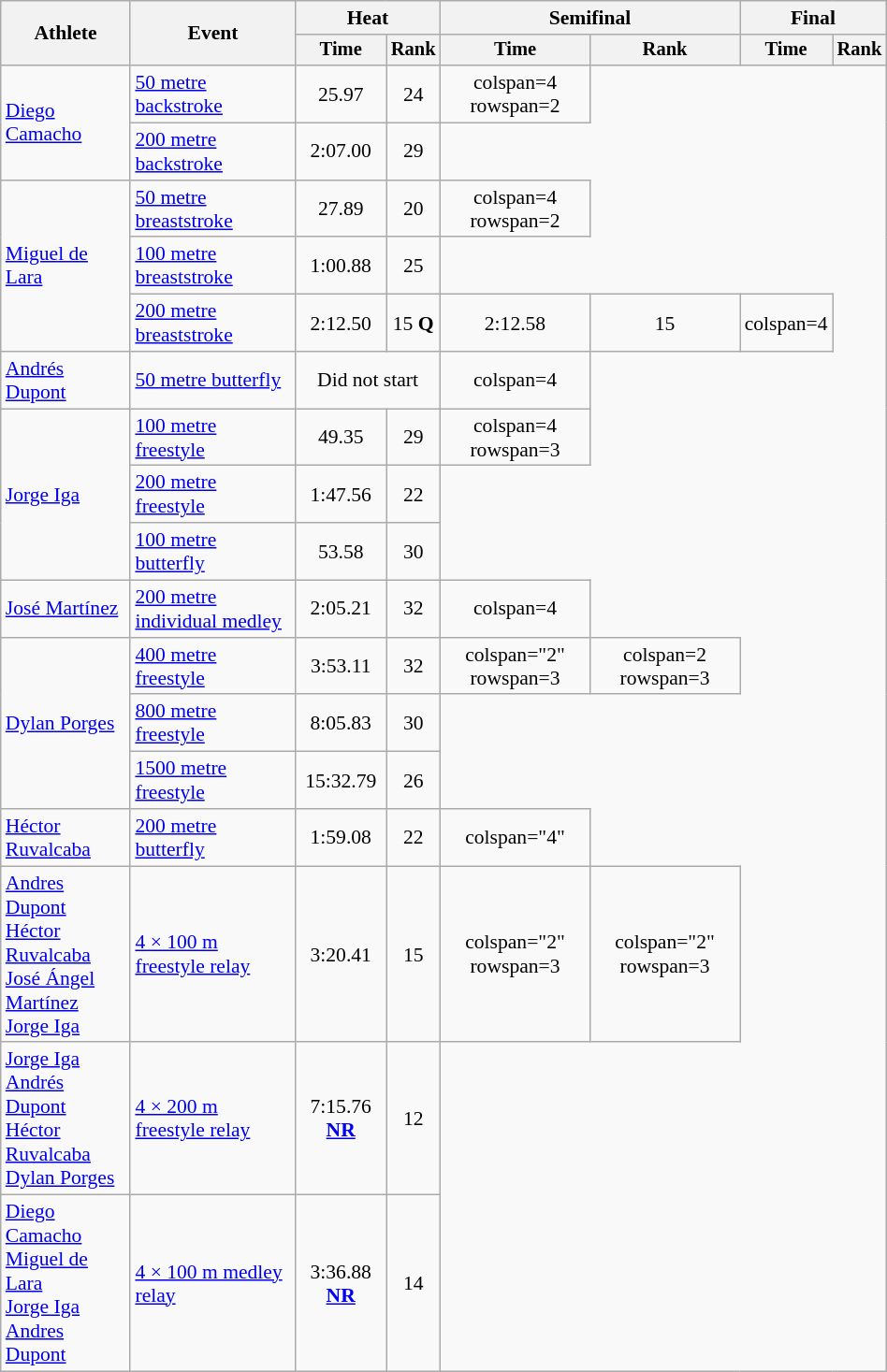<table class="wikitable" style="text-align:center; font-size:90%; width:50%;">
<tr>
<th rowspan="2">Athlete</th>
<th rowspan="2">Event</th>
<th colspan="2">Heat</th>
<th colspan="2">Semifinal</th>
<th colspan="2">Final</th>
</tr>
<tr style="font-size:95%">
<th>Time</th>
<th>Rank</th>
<th>Time</th>
<th>Rank</th>
<th>Time</th>
<th>Rank</th>
</tr>
<tr align=center>
<td align=left  rowspan=2><a href='#'>Diego Camacho</a></td>
<td align=left><a href='#'>50 metre backstroke</a></td>
<td>25.97</td>
<td>24</td>
<td>colspan=4 rowspan=2 </td>
</tr>
<tr align=center>
<td align=left><a href='#'>200 metre backstroke</a></td>
<td>2:07.00</td>
<td>29</td>
</tr>
<tr align=center>
<td align=left rowspan=3><a href='#'>Miguel de Lara</a></td>
<td align=left><a href='#'>50 metre breaststroke</a></td>
<td>27.89</td>
<td>20</td>
<td>colspan=4   rowspan=2</td>
</tr>
<tr align=center>
<td align=left><a href='#'>100 metre breaststroke</a></td>
<td>1:00.88</td>
<td>25</td>
</tr>
<tr align=center>
<td align=left><a href='#'>200 metre breaststroke</a></td>
<td>2:12.50</td>
<td>15 <strong>Q</strong></td>
<td>2:12.58</td>
<td>15</td>
<td>colspan=4 </td>
</tr>
<tr align=center>
<td align=left><a href='#'>Andrés Dupont</a></td>
<td align=left><a href='#'>50 metre butterfly</a></td>
<td colspan=2>Did not start</td>
<td>colspan=4 </td>
</tr>
<tr align=center>
<td align=left rowspan=3><a href='#'>Jorge Iga</a></td>
<td align=left><a href='#'>100 metre freestyle</a></td>
<td>49.35</td>
<td>29</td>
<td>colspan=4 rowspan=3</td>
</tr>
<tr align=center>
<td align=left><a href='#'>200 metre freestyle</a></td>
<td>1:47.56</td>
<td>22</td>
</tr>
<tr align=center>
<td align=left><a href='#'>100 metre butterfly</a></td>
<td>53.58</td>
<td>30</td>
</tr>
<tr align=center>
<td align=left><a href='#'>José Martínez</a></td>
<td align=left><a href='#'>200 metre individual medley</a></td>
<td>2:05.21</td>
<td>32</td>
<td>colspan=4 </td>
</tr>
<tr align=center>
<td align=left rowspan=3><a href='#'>Dylan Porges</a></td>
<td align=left><a href='#'>400 metre freestyle</a></td>
<td>3:53.11</td>
<td>32</td>
<td>colspan="2" rowspan=3 </td>
<td>colspan=2 rowspan=3</td>
</tr>
<tr align=center>
<td align=left><a href='#'>800 metre freestyle</a></td>
<td>8:05.83</td>
<td>30</td>
</tr>
<tr align=center>
<td align=left><a href='#'>1500 metre freestyle</a></td>
<td>15:32.79</td>
<td>26</td>
</tr>
<tr align=center>
<td align=left><a href='#'>Héctor Ruvalcaba</a></td>
<td align=left><a href='#'>200 metre butterfly</a></td>
<td>1:59.08</td>
<td>22</td>
<td>colspan="4" </td>
</tr>
<tr align=center>
<td align=left><a href='#'>Andres Dupont</a><br><a href='#'>Héctor Ruvalcaba</a> <br><a href='#'>José Ángel Martínez</a> <br><a href='#'>Jorge Iga</a></td>
<td align=left><a href='#'>4 × 100 m freestyle relay</a></td>
<td>3:20.41</td>
<td>15</td>
<td>colspan="2" rowspan=3 </td>
<td>colspan="2" rowspan=3 </td>
</tr>
<tr align=center>
<td align=left><a href='#'>Jorge Iga</a> <br><a href='#'>Andrés Dupont</a><br><a href='#'>Héctor Ruvalcaba</a> <br><a href='#'>Dylan Porges</a></td>
<td align=left><a href='#'>4 × 200 m freestyle relay</a></td>
<td>7:15.76 <strong><a href='#'>NR</a></strong></td>
<td>12</td>
</tr>
<tr align=center>
<td align=left><a href='#'>Diego Camacho</a>  <br><a href='#'>Miguel de Lara </a>  <br><a href='#'>Jorge Iga</a>  <br><a href='#'>Andres Dupont</a></td>
<td align=left><a href='#'>4 × 100 m medley relay</a></td>
<td>3:36.88 <strong><a href='#'>NR</a></strong></td>
<td>14</td>
</tr>
</table>
